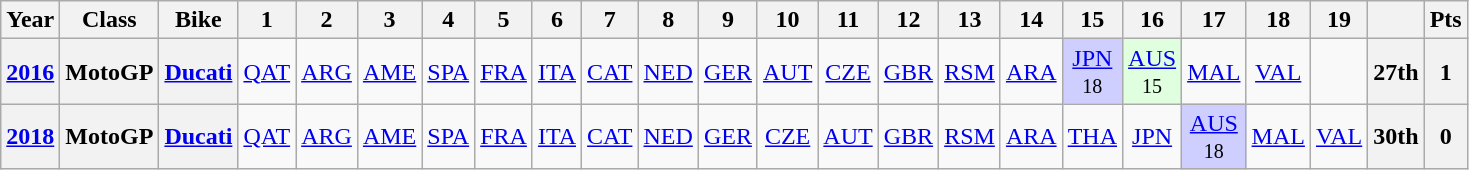<table class="wikitable" style="text-align:center">
<tr>
<th>Year</th>
<th>Class</th>
<th>Bike</th>
<th>1</th>
<th>2</th>
<th>3</th>
<th>4</th>
<th>5</th>
<th>6</th>
<th>7</th>
<th>8</th>
<th>9</th>
<th>10</th>
<th>11</th>
<th>12</th>
<th>13</th>
<th>14</th>
<th>15</th>
<th>16</th>
<th>17</th>
<th>18</th>
<th>19</th>
<th></th>
<th>Pts</th>
</tr>
<tr>
<th><a href='#'>2016</a></th>
<th>MotoGP</th>
<th><a href='#'>Ducati</a></th>
<td><a href='#'>QAT</a></td>
<td><a href='#'>ARG</a></td>
<td><a href='#'>AME</a></td>
<td><a href='#'>SPA</a></td>
<td><a href='#'>FRA</a></td>
<td><a href='#'>ITA</a></td>
<td><a href='#'>CAT</a></td>
<td><a href='#'>NED</a></td>
<td><a href='#'>GER</a></td>
<td><a href='#'>AUT</a></td>
<td><a href='#'>CZE</a></td>
<td><a href='#'>GBR</a></td>
<td><a href='#'>RSM</a></td>
<td><a href='#'>ARA</a></td>
<td style="background:#cfcfff;"><a href='#'>JPN</a><br><small>18</small></td>
<td style="background:#dfffdf;"><a href='#'>AUS</a><br><small>15</small></td>
<td><a href='#'>MAL</a></td>
<td><a href='#'>VAL</a></td>
<td></td>
<th>27th</th>
<th>1</th>
</tr>
<tr>
<th><a href='#'>2018</a></th>
<th>MotoGP</th>
<th><a href='#'>Ducati</a></th>
<td><a href='#'>QAT</a></td>
<td><a href='#'>ARG</a></td>
<td><a href='#'>AME</a></td>
<td><a href='#'>SPA</a></td>
<td><a href='#'>FRA</a></td>
<td><a href='#'>ITA</a></td>
<td><a href='#'>CAT</a></td>
<td><a href='#'>NED</a></td>
<td><a href='#'>GER</a></td>
<td><a href='#'>CZE</a></td>
<td><a href='#'>AUT</a></td>
<td><a href='#'>GBR</a></td>
<td><a href='#'>RSM</a></td>
<td><a href='#'>ARA</a></td>
<td><a href='#'>THA</a></td>
<td><a href='#'>JPN</a></td>
<td style="background:#cfcfff;"><a href='#'>AUS</a><br><small>18</small></td>
<td><a href='#'>MAL</a></td>
<td><a href='#'>VAL</a></td>
<th>30th</th>
<th>0</th>
</tr>
</table>
